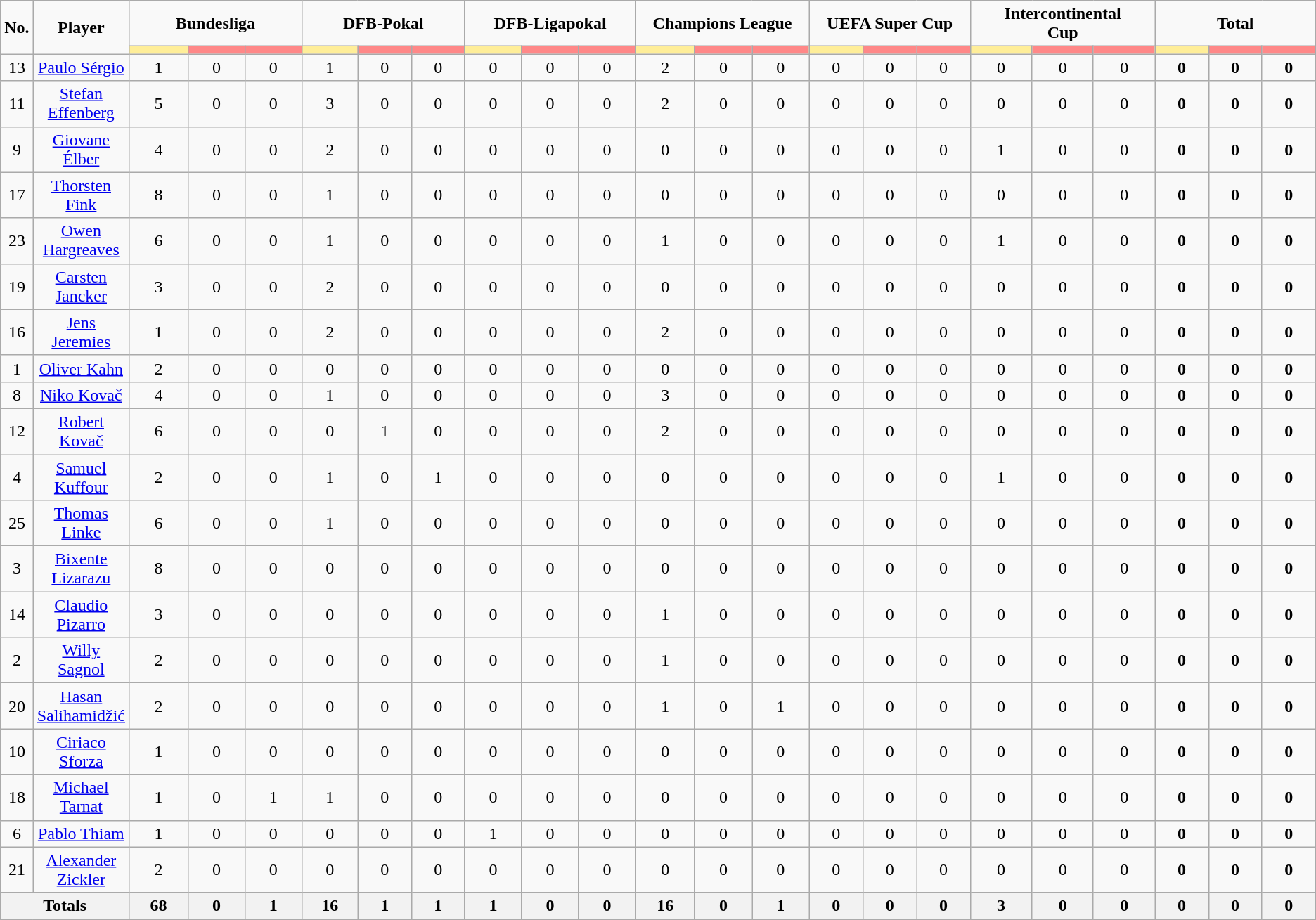<table class="wikitable" style="text-align:center;">
<tr style="text-align:center;">
<td rowspan="2"><strong>No.</strong></td>
<td rowspan="2"><strong>Player</strong></td>
<td colspan="3"><strong>Bundesliga</strong></td>
<td colspan="3"><strong>DFB-Pokal</strong></td>
<td colspan="3"><strong>DFB-Ligapokal</strong></td>
<td colspan="3"><strong>Champions League</strong></td>
<td colspan="3"><strong>UEFA Super Cup</strong></td>
<td colspan="3"><strong>Intercontinental<br>Cup</strong></td>
<td colspan="3"><strong>Total</strong></td>
</tr>
<tr>
<th style="width:60px; background:#fe9;"></th>
<th style="width:60px; background:#ff8888;"></th>
<th style="width:60px; background:#ff8888;"></th>
<th style="width:60px; background:#fe9;"></th>
<th style="width:60px; background:#ff8888;"></th>
<th style="width:60px; background:#ff8888;"></th>
<th style="width:60px; background:#fe9;"></th>
<th style="width:60px; background:#ff8888;"></th>
<th style="width:60px; background:#ff8888;"></th>
<th style="width:60px; background:#fe9;"></th>
<th style="width:60px; background:#ff8888;"></th>
<th style="width:60px; background:#ff8888;"></th>
<th style="width:60px; background:#fe9;"></th>
<th style="width:60px; background:#ff8888;"></th>
<th style="width:60px; background:#ff8888;"></th>
<th style="width:60px; background:#fe9;"></th>
<th style="width:60px; background:#ff8888;"></th>
<th style="width:60px; background:#ff8888;"></th>
<th style="width:60px; background:#fe9;"></th>
<th style="width:60px; background:#ff8888;"></th>
<th style="width:60px; background:#ff8888;"></th>
</tr>
<tr>
<td>13</td>
<td><a href='#'>Paulo Sérgio</a></td>
<td>1</td>
<td>0</td>
<td>0</td>
<td>1</td>
<td>0</td>
<td>0</td>
<td>0</td>
<td>0</td>
<td>0</td>
<td>2</td>
<td>0</td>
<td>0</td>
<td>0</td>
<td>0</td>
<td>0</td>
<td>0</td>
<td>0</td>
<td>0</td>
<td><strong>0</strong></td>
<td><strong>0</strong></td>
<td><strong>0</strong></td>
</tr>
<tr>
<td>11</td>
<td><a href='#'>Stefan Effenberg</a></td>
<td>5</td>
<td>0</td>
<td>0</td>
<td>3</td>
<td>0</td>
<td>0</td>
<td>0</td>
<td>0</td>
<td>0</td>
<td>2</td>
<td>0</td>
<td>0</td>
<td>0</td>
<td>0</td>
<td>0</td>
<td>0</td>
<td>0</td>
<td>0</td>
<td><strong>0</strong></td>
<td><strong>0</strong></td>
<td><strong>0</strong></td>
</tr>
<tr>
<td>9</td>
<td><a href='#'>Giovane Élber</a></td>
<td>4</td>
<td>0</td>
<td>0</td>
<td>2</td>
<td>0</td>
<td>0</td>
<td>0</td>
<td>0</td>
<td>0</td>
<td>0</td>
<td>0</td>
<td>0</td>
<td>0</td>
<td>0</td>
<td>0</td>
<td>1</td>
<td>0</td>
<td>0</td>
<td><strong>0</strong></td>
<td><strong>0</strong></td>
<td><strong>0</strong></td>
</tr>
<tr>
<td>17</td>
<td><a href='#'>Thorsten Fink</a></td>
<td>8</td>
<td>0</td>
<td>0</td>
<td>1</td>
<td>0</td>
<td>0</td>
<td>0</td>
<td>0</td>
<td>0</td>
<td>0</td>
<td>0</td>
<td>0</td>
<td>0</td>
<td>0</td>
<td>0</td>
<td>0</td>
<td>0</td>
<td>0</td>
<td><strong>0</strong></td>
<td><strong>0</strong></td>
<td><strong>0</strong></td>
</tr>
<tr>
<td>23</td>
<td><a href='#'>Owen Hargreaves</a></td>
<td>6</td>
<td>0</td>
<td>0</td>
<td>1</td>
<td>0</td>
<td>0</td>
<td>0</td>
<td>0</td>
<td>0</td>
<td>1</td>
<td>0</td>
<td>0</td>
<td>0</td>
<td>0</td>
<td>0</td>
<td>1</td>
<td>0</td>
<td>0</td>
<td><strong>0</strong></td>
<td><strong>0</strong></td>
<td><strong>0</strong></td>
</tr>
<tr>
<td>19</td>
<td><a href='#'>Carsten Jancker</a></td>
<td>3</td>
<td>0</td>
<td>0</td>
<td>2</td>
<td>0</td>
<td>0</td>
<td>0</td>
<td>0</td>
<td>0</td>
<td>0</td>
<td>0</td>
<td>0</td>
<td>0</td>
<td>0</td>
<td>0</td>
<td>0</td>
<td>0</td>
<td>0</td>
<td><strong>0</strong></td>
<td><strong>0</strong></td>
<td><strong>0</strong></td>
</tr>
<tr>
<td>16</td>
<td><a href='#'>Jens Jeremies</a></td>
<td>1</td>
<td>0</td>
<td>0</td>
<td>2</td>
<td>0</td>
<td>0</td>
<td>0</td>
<td>0</td>
<td>0</td>
<td>2</td>
<td>0</td>
<td>0</td>
<td>0</td>
<td>0</td>
<td>0</td>
<td>0</td>
<td>0</td>
<td>0</td>
<td><strong>0</strong></td>
<td><strong>0</strong></td>
<td><strong>0</strong></td>
</tr>
<tr>
<td>1</td>
<td><a href='#'>Oliver Kahn</a></td>
<td>2</td>
<td>0</td>
<td>0</td>
<td>0</td>
<td>0</td>
<td>0</td>
<td>0</td>
<td>0</td>
<td>0</td>
<td>0</td>
<td>0</td>
<td>0</td>
<td>0</td>
<td>0</td>
<td>0</td>
<td>0</td>
<td>0</td>
<td>0</td>
<td><strong>0</strong></td>
<td><strong>0</strong></td>
<td><strong>0</strong></td>
</tr>
<tr>
<td>8</td>
<td><a href='#'>Niko Kovač</a></td>
<td>4</td>
<td>0</td>
<td>0</td>
<td>1</td>
<td>0</td>
<td>0</td>
<td>0</td>
<td>0</td>
<td>0</td>
<td>3</td>
<td>0</td>
<td>0</td>
<td>0</td>
<td>0</td>
<td>0</td>
<td>0</td>
<td>0</td>
<td>0</td>
<td><strong>0</strong></td>
<td><strong>0</strong></td>
<td><strong>0</strong></td>
</tr>
<tr>
<td>12</td>
<td><a href='#'>Robert Kovač</a></td>
<td>6</td>
<td>0</td>
<td>0</td>
<td>0</td>
<td>1</td>
<td>0</td>
<td>0</td>
<td>0</td>
<td>0</td>
<td>2</td>
<td>0</td>
<td>0</td>
<td>0</td>
<td>0</td>
<td>0</td>
<td>0</td>
<td>0</td>
<td>0</td>
<td><strong>0</strong></td>
<td><strong>0</strong></td>
<td><strong>0</strong></td>
</tr>
<tr>
<td>4</td>
<td><a href='#'>Samuel Kuffour</a></td>
<td>2</td>
<td>0</td>
<td>0</td>
<td>1</td>
<td>0</td>
<td>1</td>
<td>0</td>
<td>0</td>
<td>0</td>
<td>0</td>
<td>0</td>
<td>0</td>
<td>0</td>
<td>0</td>
<td>0</td>
<td>1</td>
<td>0</td>
<td>0</td>
<td><strong>0</strong></td>
<td><strong>0</strong></td>
<td><strong>0</strong></td>
</tr>
<tr>
<td>25</td>
<td><a href='#'>Thomas Linke</a></td>
<td>6</td>
<td>0</td>
<td>0</td>
<td>1</td>
<td>0</td>
<td>0</td>
<td>0</td>
<td>0</td>
<td>0</td>
<td>0</td>
<td>0</td>
<td>0</td>
<td>0</td>
<td>0</td>
<td>0</td>
<td>0</td>
<td>0</td>
<td>0</td>
<td><strong>0</strong></td>
<td><strong>0</strong></td>
<td><strong>0</strong></td>
</tr>
<tr>
<td>3</td>
<td><a href='#'>Bixente Lizarazu</a></td>
<td>8</td>
<td>0</td>
<td>0</td>
<td>0</td>
<td>0</td>
<td>0</td>
<td>0</td>
<td>0</td>
<td>0</td>
<td>0</td>
<td>0</td>
<td>0</td>
<td>0</td>
<td>0</td>
<td>0</td>
<td>0</td>
<td>0</td>
<td>0</td>
<td><strong>0</strong></td>
<td><strong>0</strong></td>
<td><strong>0</strong></td>
</tr>
<tr>
<td>14</td>
<td><a href='#'>Claudio Pizarro</a></td>
<td>3</td>
<td>0</td>
<td>0</td>
<td>0</td>
<td>0</td>
<td>0</td>
<td>0</td>
<td>0</td>
<td>0</td>
<td>1</td>
<td>0</td>
<td>0</td>
<td>0</td>
<td>0</td>
<td>0</td>
<td>0</td>
<td>0</td>
<td>0</td>
<td><strong>0</strong></td>
<td><strong>0</strong></td>
<td><strong>0</strong></td>
</tr>
<tr>
<td>2</td>
<td><a href='#'>Willy Sagnol</a></td>
<td>2</td>
<td>0</td>
<td>0</td>
<td>0</td>
<td>0</td>
<td>0</td>
<td>0</td>
<td>0</td>
<td>0</td>
<td>1</td>
<td>0</td>
<td>0</td>
<td>0</td>
<td>0</td>
<td>0</td>
<td>0</td>
<td>0</td>
<td>0</td>
<td><strong>0</strong></td>
<td><strong>0</strong></td>
<td><strong>0</strong></td>
</tr>
<tr>
<td>20</td>
<td><a href='#'>Hasan Salihamidžić</a></td>
<td>2</td>
<td>0</td>
<td>0</td>
<td>0</td>
<td>0</td>
<td>0</td>
<td>0</td>
<td>0</td>
<td>0</td>
<td>1</td>
<td>0</td>
<td>1</td>
<td>0</td>
<td>0</td>
<td>0</td>
<td>0</td>
<td>0</td>
<td>0</td>
<td><strong>0</strong></td>
<td><strong>0</strong></td>
<td><strong>0</strong></td>
</tr>
<tr>
<td>10</td>
<td><a href='#'>Ciriaco Sforza</a></td>
<td>1</td>
<td>0</td>
<td>0</td>
<td>0</td>
<td>0</td>
<td>0</td>
<td>0</td>
<td>0</td>
<td>0</td>
<td>0</td>
<td>0</td>
<td>0</td>
<td>0</td>
<td>0</td>
<td>0</td>
<td>0</td>
<td>0</td>
<td>0</td>
<td><strong>0</strong></td>
<td><strong>0</strong></td>
<td><strong>0</strong></td>
</tr>
<tr>
<td>18</td>
<td><a href='#'>Michael Tarnat</a></td>
<td>1</td>
<td>0</td>
<td>1</td>
<td>1</td>
<td>0</td>
<td>0</td>
<td>0</td>
<td>0</td>
<td>0</td>
<td>0</td>
<td>0</td>
<td>0</td>
<td>0</td>
<td>0</td>
<td>0</td>
<td>0</td>
<td>0</td>
<td>0</td>
<td><strong>0</strong></td>
<td><strong>0</strong></td>
<td><strong>0</strong></td>
</tr>
<tr>
<td>6</td>
<td><a href='#'>Pablo Thiam</a></td>
<td>1</td>
<td>0</td>
<td>0</td>
<td>0</td>
<td>0</td>
<td>0</td>
<td>1</td>
<td>0</td>
<td>0</td>
<td>0</td>
<td>0</td>
<td>0</td>
<td>0</td>
<td>0</td>
<td>0</td>
<td>0</td>
<td>0</td>
<td>0</td>
<td><strong>0</strong></td>
<td><strong>0</strong></td>
<td><strong>0</strong></td>
</tr>
<tr>
<td>21</td>
<td><a href='#'>Alexander Zickler</a></td>
<td>2</td>
<td>0</td>
<td>0</td>
<td>0</td>
<td>0</td>
<td>0</td>
<td>0</td>
<td>0</td>
<td>0</td>
<td>0</td>
<td>0</td>
<td>0</td>
<td>0</td>
<td>0</td>
<td>0</td>
<td>0</td>
<td>0</td>
<td>0</td>
<td><strong>0</strong></td>
<td><strong>0</strong></td>
<td><strong>0</strong></td>
</tr>
<tr>
<th colspan="2">Totals</th>
<th>68</th>
<th>0</th>
<th>1</th>
<th>16</th>
<th>1</th>
<th>1</th>
<th>1</th>
<th>0</th>
<th>0</th>
<th>16</th>
<th>0</th>
<th>1</th>
<th>0</th>
<th>0</th>
<th>0</th>
<th>3</th>
<th>0</th>
<th>0</th>
<th>0</th>
<th>0</th>
<th>0</th>
</tr>
<tr>
</tr>
</table>
